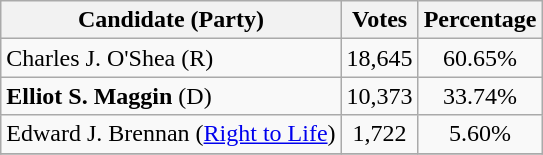<table class="wikitable">
<tr>
<th>Candidate (Party)</th>
<th>Votes</th>
<th>Percentage</th>
</tr>
<tr>
<td>Charles J. O'Shea (R)</td>
<td align="center">18,645</td>
<td align="center">60.65%</td>
</tr>
<tr>
<td><strong>Elliot S. Maggin</strong> (D)</td>
<td align="center">10,373</td>
<td align="center">33.74%</td>
</tr>
<tr>
<td>Edward J. Brennan (<a href='#'>Right to Life</a>)</td>
<td align="center">1,722</td>
<td align="center">5.60%</td>
</tr>
<tr>
</tr>
</table>
